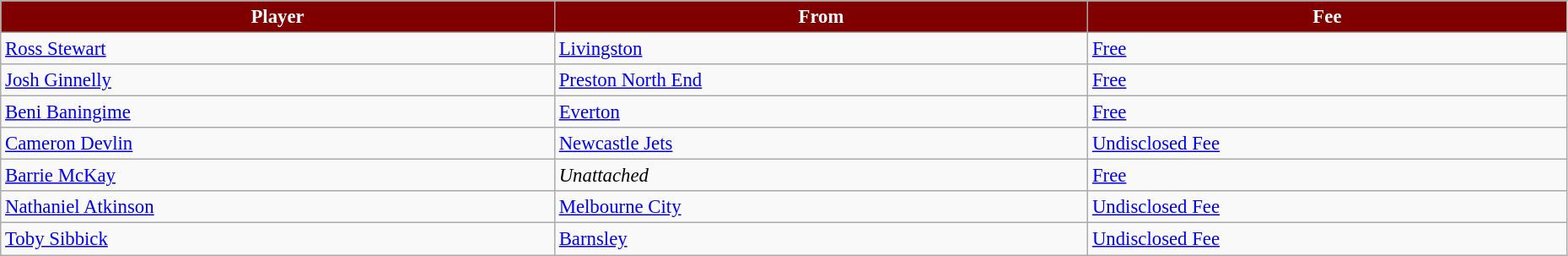<table class="wikitable" style="text-align:left; font-size:95%;width:98%;">
<tr>
<th style="background:maroon; color:white;">Player</th>
<th style="background:maroon; color:white;">From</th>
<th style="background:maroon; color:white;">Fee</th>
</tr>
<tr>
<td> <a href='#'>Ross Stewart</a></td>
<td> <a href='#'>Livingston</a></td>
<td><a href='#'>Free</a></td>
</tr>
<tr>
<td> <a href='#'>Josh Ginnelly</a></td>
<td> <a href='#'>Preston North End</a></td>
<td><a href='#'>Free</a></td>
</tr>
<tr>
<td> <a href='#'>Beni Baningime</a></td>
<td> <a href='#'>Everton</a></td>
<td><a href='#'>Free</a></td>
</tr>
<tr>
<td> <a href='#'>Cameron Devlin</a></td>
<td> <a href='#'>Newcastle Jets</a></td>
<td><a href='#'>Undisclosed Fee</a></td>
</tr>
<tr>
<td> <a href='#'>Barrie McKay</a></td>
<td><em>Unattached</em></td>
<td><a href='#'>Free</a></td>
</tr>
<tr>
<td> <a href='#'>Nathaniel Atkinson</a></td>
<td> <a href='#'>Melbourne City</a></td>
<td><a href='#'>Undisclosed Fee</a></td>
</tr>
<tr>
<td> <a href='#'>Toby Sibbick</a></td>
<td> <a href='#'>Barnsley</a></td>
<td><a href='#'>Undisclosed Fee</a></td>
</tr>
</table>
